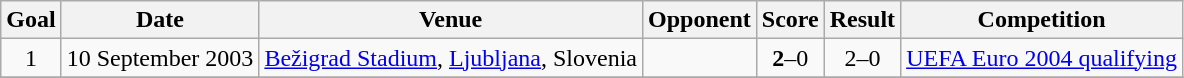<table class="wikitable" align=center style="text-align: left;">
<tr>
<th>Goal</th>
<th>Date</th>
<th>Venue</th>
<th>Opponent</th>
<th>Score</th>
<th>Result</th>
<th>Competition</th>
</tr>
<tr>
<td align=center>1</td>
<td>10 September 2003</td>
<td><a href='#'>Bežigrad Stadium</a>, <a href='#'>Ljubljana</a>, Slovenia</td>
<td></td>
<td align=center><strong>2</strong>–0</td>
<td align=center>2–0</td>
<td><a href='#'>UEFA Euro 2004 qualifying</a></td>
</tr>
<tr>
</tr>
</table>
